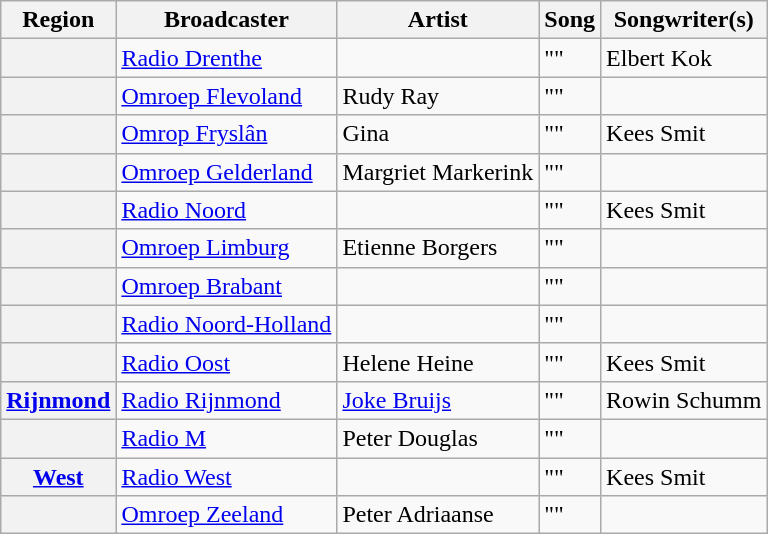<table class="wikitable plainrowheaders">
<tr>
<th scope="col">Region</th>
<th scope="col">Broadcaster</th>
<th scope="col">Artist</th>
<th scope="col">Song</th>
<th class="unsortable" scope="col">Songwriter(s)</th>
</tr>
<tr>
<th scope="row"></th>
<td><a href='#'>Radio Drenthe</a></td>
<td></td>
<td>""</td>
<td>Elbert Kok</td>
</tr>
<tr>
<th scope="row"></th>
<td><a href='#'>Omroep Flevoland</a></td>
<td>Rudy Ray</td>
<td>""</td>
<td></td>
</tr>
<tr>
<th scope="row"></th>
<td><a href='#'>Omrop Fryslân</a></td>
<td>Gina</td>
<td>""</td>
<td>Kees Smit</td>
</tr>
<tr>
<th scope="row"></th>
<td><a href='#'>Omroep Gelderland</a></td>
<td>Margriet Markerink</td>
<td>""</td>
<td></td>
</tr>
<tr>
<th scope="row"></th>
<td><a href='#'>Radio Noord</a></td>
<td></td>
<td>""</td>
<td>Kees Smit</td>
</tr>
<tr>
<th scope="row"></th>
<td><a href='#'>Omroep Limburg</a></td>
<td>Etienne Borgers</td>
<td>""</td>
<td></td>
</tr>
<tr>
<th scope="row"></th>
<td><a href='#'>Omroep Brabant</a></td>
<td></td>
<td>""</td>
<td></td>
</tr>
<tr>
<th scope="row"></th>
<td><a href='#'>Radio Noord-Holland</a></td>
<td></td>
<td>""</td>
<td></td>
</tr>
<tr>
<th scope="row"></th>
<td><a href='#'>Radio Oost</a></td>
<td>Helene Heine</td>
<td>""</td>
<td>Kees Smit</td>
</tr>
<tr>
<th scope="row"> <a href='#'>Rijnmond</a></th>
<td><a href='#'>Radio Rijnmond</a></td>
<td><a href='#'>Joke Bruijs</a></td>
<td>""</td>
<td>Rowin Schumm</td>
</tr>
<tr>
<th scope="row"></th>
<td><a href='#'>Radio M</a></td>
<td>Peter Douglas</td>
<td>""</td>
<td></td>
</tr>
<tr>
<th scope="row"> <a href='#'>West</a></th>
<td><a href='#'>Radio West</a></td>
<td></td>
<td>""</td>
<td>Kees Smit</td>
</tr>
<tr>
<th scope="row"></th>
<td><a href='#'>Omroep Zeeland</a></td>
<td>Peter Adriaanse</td>
<td>""</td>
<td></td>
</tr>
</table>
